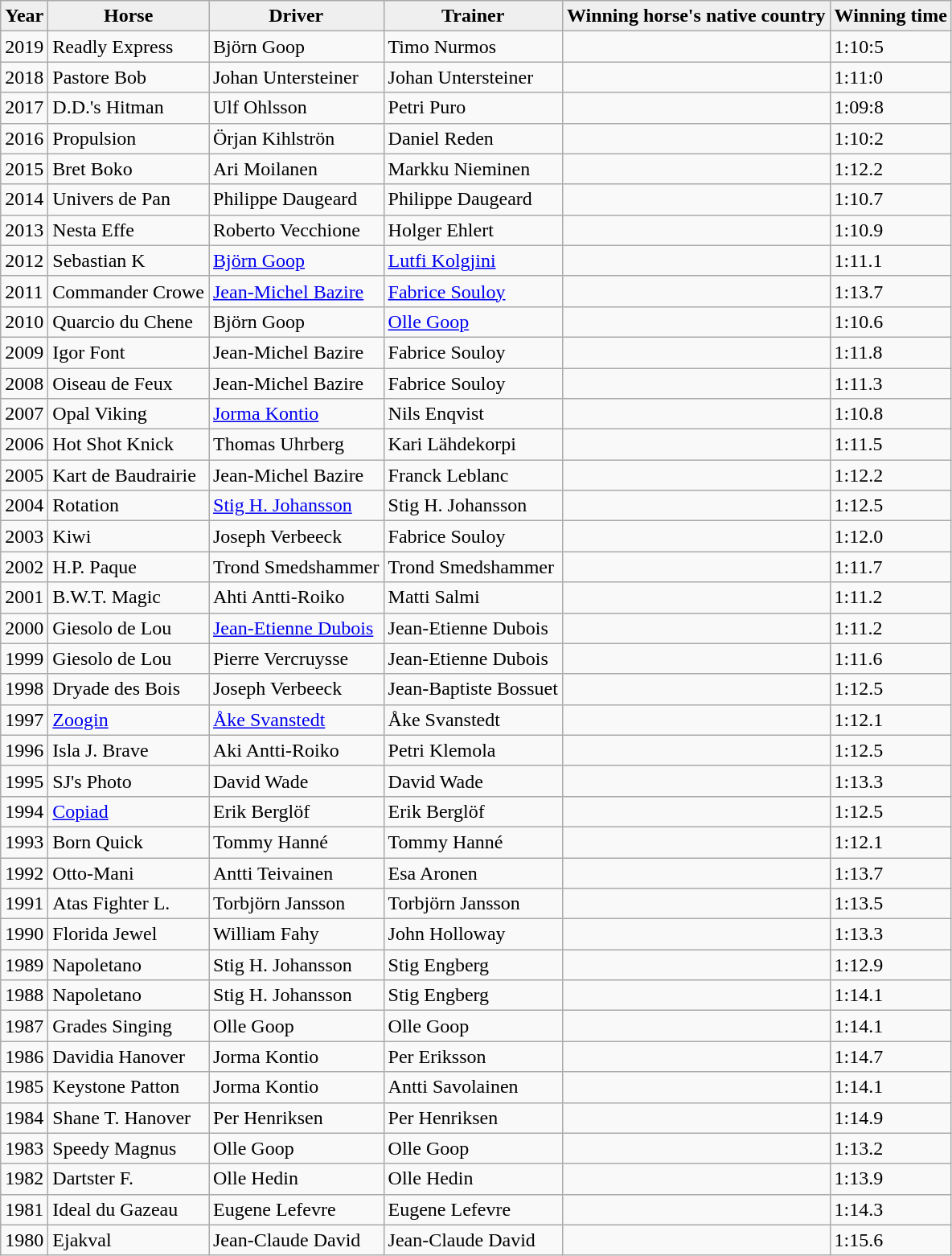<table class="wikitable">
<tr ---- align="center">
<th align="left" style="background:#efefef;">Year</th>
<th align="left" style="background:#efefef;">Horse</th>
<th align="left" style="background:#efefef;">Driver</th>
<th align="left" style="background:#efefef;">Trainer</th>
<th align="left" style="background:#efefef;">Winning horse's native country</th>
<th align="left" style="background:#efefef;">Winning time</th>
</tr>
<tr ---->
<td>2019</td>
<td>Readly Express</td>
<td>Björn Goop</td>
<td>Timo Nurmos</td>
<td></td>
<td>1:10:5</td>
</tr>
<tr ---->
<td>2018</td>
<td>Pastore Bob</td>
<td>Johan Untersteiner</td>
<td>Johan Untersteiner</td>
<td></td>
<td>1:11:0</td>
</tr>
<tr ---->
<td>2017</td>
<td>D.D.'s Hitman</td>
<td>Ulf Ohlsson</td>
<td>Petri Puro</td>
<td></td>
<td>1:09:8</td>
</tr>
<tr ---->
<td>2016</td>
<td>Propulsion</td>
<td>Örjan Kihlströn</td>
<td>Daniel Reden</td>
<td></td>
<td>1:10:2</td>
</tr>
<tr ---->
<td>2015</td>
<td>Bret Boko</td>
<td>Ari Moilanen</td>
<td>Markku Nieminen</td>
<td></td>
<td>1:12.2</td>
</tr>
<tr ---->
<td>2014</td>
<td>Univers de Pan</td>
<td>Philippe Daugeard</td>
<td>Philippe Daugeard</td>
<td></td>
<td>1:10.7</td>
</tr>
<tr ---->
<td>2013</td>
<td>Nesta Effe</td>
<td>Roberto Vecchione</td>
<td>Holger Ehlert</td>
<td></td>
<td>1:10.9</td>
</tr>
<tr ---->
<td>2012</td>
<td>Sebastian K</td>
<td><a href='#'>Björn Goop</a></td>
<td><a href='#'>Lutfi Kolgjini</a></td>
<td></td>
<td>1:11.1</td>
</tr>
<tr ---->
<td>2011</td>
<td>Commander Crowe</td>
<td><a href='#'>Jean-Michel Bazire</a></td>
<td><a href='#'>Fabrice Souloy</a></td>
<td></td>
<td>1:13.7</td>
</tr>
<tr ---->
<td>2010</td>
<td>Quarcio du Chene</td>
<td>Björn Goop</td>
<td><a href='#'>Olle Goop</a></td>
<td></td>
<td>1:10.6</td>
</tr>
<tr ---->
<td>2009</td>
<td>Igor Font</td>
<td>Jean-Michel Bazire</td>
<td>Fabrice Souloy</td>
<td></td>
<td>1:11.8</td>
</tr>
<tr ---->
<td>2008</td>
<td>Oiseau de Feux</td>
<td>Jean-Michel Bazire</td>
<td>Fabrice Souloy</td>
<td></td>
<td>1:11.3</td>
</tr>
<tr ---->
<td>2007</td>
<td>Opal Viking</td>
<td><a href='#'>Jorma Kontio</a></td>
<td>Nils Enqvist</td>
<td></td>
<td>1:10.8</td>
</tr>
<tr ---->
<td>2006</td>
<td>Hot Shot Knick</td>
<td>Thomas Uhrberg</td>
<td>Kari Lähdekorpi</td>
<td></td>
<td>1:11.5</td>
</tr>
<tr ---->
<td>2005</td>
<td>Kart de Baudrairie</td>
<td>Jean-Michel Bazire</td>
<td>Franck Leblanc</td>
<td></td>
<td>1:12.2</td>
</tr>
<tr ---->
<td>2004</td>
<td>Rotation</td>
<td><a href='#'>Stig H. Johansson</a></td>
<td>Stig H. Johansson</td>
<td></td>
<td>1:12.5</td>
</tr>
<tr ---->
<td>2003</td>
<td>Kiwi</td>
<td>Joseph Verbeeck</td>
<td>Fabrice Souloy</td>
<td></td>
<td>1:12.0</td>
</tr>
<tr ---->
<td>2002</td>
<td>H.P. Paque</td>
<td>Trond Smedshammer</td>
<td>Trond Smedshammer</td>
<td></td>
<td>1:11.7</td>
</tr>
<tr ---->
<td>2001</td>
<td>B.W.T. Magic</td>
<td>Ahti Antti-Roiko</td>
<td>Matti Salmi</td>
<td></td>
<td>1:11.2</td>
</tr>
<tr ---->
<td>2000</td>
<td>Giesolo de Lou</td>
<td><a href='#'>Jean-Etienne Dubois</a></td>
<td>Jean-Etienne Dubois</td>
<td></td>
<td>1:11.2</td>
</tr>
<tr ---->
<td>1999</td>
<td>Giesolo de Lou</td>
<td>Pierre Vercruysse</td>
<td>Jean-Etienne Dubois</td>
<td></td>
<td>1:11.6</td>
</tr>
<tr ---->
<td>1998</td>
<td>Dryade des Bois</td>
<td>Joseph Verbeeck</td>
<td>Jean-Baptiste Bossuet</td>
<td></td>
<td>1:12.5</td>
</tr>
<tr ---->
<td>1997</td>
<td><a href='#'>Zoogin</a></td>
<td><a href='#'>Åke Svanstedt</a></td>
<td>Åke Svanstedt</td>
<td></td>
<td>1:12.1</td>
</tr>
<tr ---->
<td>1996</td>
<td>Isla J. Brave</td>
<td>Aki Antti-Roiko</td>
<td>Petri Klemola</td>
<td></td>
<td>1:12.5</td>
</tr>
<tr ---->
<td>1995</td>
<td>SJ's Photo</td>
<td>David Wade</td>
<td>David Wade</td>
<td></td>
<td>1:13.3</td>
</tr>
<tr ---->
<td>1994</td>
<td><a href='#'>Copiad</a></td>
<td>Erik Berglöf</td>
<td>Erik Berglöf</td>
<td></td>
<td>1:12.5</td>
</tr>
<tr ---->
<td>1993</td>
<td>Born Quick</td>
<td>Tommy Hanné</td>
<td>Tommy Hanné</td>
<td></td>
<td>1:12.1</td>
</tr>
<tr ---->
<td>1992</td>
<td>Otto-Mani</td>
<td>Antti Teivainen</td>
<td>Esa Aronen</td>
<td></td>
<td>1:13.7</td>
</tr>
<tr ---->
<td>1991</td>
<td>Atas Fighter L.</td>
<td>Torbjörn Jansson</td>
<td>Torbjörn Jansson</td>
<td></td>
<td>1:13.5</td>
</tr>
<tr ---->
<td>1990</td>
<td>Florida Jewel</td>
<td>William Fahy</td>
<td>John Holloway</td>
<td></td>
<td>1:13.3</td>
</tr>
<tr ---->
<td>1989</td>
<td>Napoletano</td>
<td>Stig H. Johansson</td>
<td>Stig Engberg</td>
<td></td>
<td>1:12.9</td>
</tr>
<tr ---->
<td>1988</td>
<td>Napoletano</td>
<td>Stig H. Johansson</td>
<td>Stig Engberg</td>
<td></td>
<td>1:14.1</td>
</tr>
<tr ---->
<td>1987</td>
<td>Grades Singing</td>
<td>Olle Goop</td>
<td>Olle Goop</td>
<td></td>
<td>1:14.1</td>
</tr>
<tr ---->
<td>1986</td>
<td>Davidia Hanover</td>
<td>Jorma Kontio</td>
<td>Per Eriksson</td>
<td></td>
<td>1:14.7</td>
</tr>
<tr ---->
<td>1985</td>
<td>Keystone Patton</td>
<td>Jorma Kontio</td>
<td>Antti Savolainen</td>
<td></td>
<td>1:14.1</td>
</tr>
<tr ---->
<td>1984</td>
<td>Shane T. Hanover</td>
<td>Per Henriksen</td>
<td>Per Henriksen</td>
<td></td>
<td>1:14.9</td>
</tr>
<tr ---->
<td>1983</td>
<td>Speedy Magnus</td>
<td>Olle Goop</td>
<td>Olle Goop</td>
<td></td>
<td>1:13.2</td>
</tr>
<tr ---->
<td>1982</td>
<td>Dartster F.</td>
<td>Olle Hedin</td>
<td>Olle Hedin</td>
<td></td>
<td>1:13.9</td>
</tr>
<tr ---->
<td>1981</td>
<td>Ideal du Gazeau</td>
<td>Eugene Lefevre</td>
<td>Eugene Lefevre</td>
<td></td>
<td>1:14.3</td>
</tr>
<tr ---->
<td>1980</td>
<td>Ejakval</td>
<td>Jean-Claude David</td>
<td>Jean-Claude David</td>
<td></td>
<td>1:15.6</td>
</tr>
</table>
